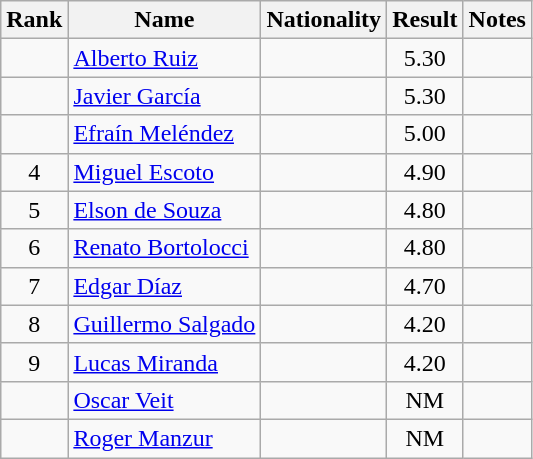<table class="wikitable sortable" style="text-align:center">
<tr>
<th>Rank</th>
<th>Name</th>
<th>Nationality</th>
<th>Result</th>
<th>Notes</th>
</tr>
<tr>
<td align=center></td>
<td align=left><a href='#'>Alberto Ruiz</a></td>
<td align=left></td>
<td>5.30</td>
<td></td>
</tr>
<tr>
<td align=center></td>
<td align=left><a href='#'>Javier García</a></td>
<td align=left></td>
<td>5.30</td>
<td></td>
</tr>
<tr>
<td align=center></td>
<td align=left><a href='#'>Efraín Meléndez</a></td>
<td align=left></td>
<td>5.00</td>
<td></td>
</tr>
<tr>
<td align=center>4</td>
<td align=left><a href='#'>Miguel Escoto</a></td>
<td align=left></td>
<td>4.90</td>
<td></td>
</tr>
<tr>
<td align=center>5</td>
<td align=left><a href='#'>Elson de Souza</a></td>
<td align=left></td>
<td>4.80</td>
<td></td>
</tr>
<tr>
<td align=center>6</td>
<td align=left><a href='#'>Renato Bortolocci</a></td>
<td align=left></td>
<td>4.80</td>
<td></td>
</tr>
<tr>
<td align=center>7</td>
<td align=left><a href='#'>Edgar Díaz</a></td>
<td align=left></td>
<td>4.70</td>
<td></td>
</tr>
<tr>
<td align=center>8</td>
<td align=left><a href='#'>Guillermo Salgado</a></td>
<td align=left></td>
<td>4.20</td>
<td></td>
</tr>
<tr>
<td align=center>9</td>
<td align=left><a href='#'>Lucas Miranda</a></td>
<td align=left></td>
<td>4.20</td>
<td></td>
</tr>
<tr>
<td align=center></td>
<td align=left><a href='#'>Oscar Veit</a></td>
<td align=left></td>
<td>NM</td>
<td></td>
</tr>
<tr>
<td align=center></td>
<td align=left><a href='#'>Roger Manzur</a></td>
<td align=left></td>
<td>NM</td>
<td></td>
</tr>
</table>
